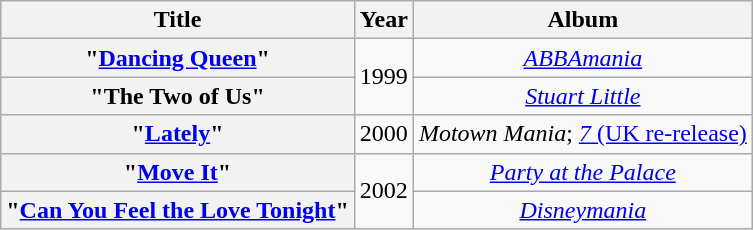<table class="wikitable plainrowheaders" style="text-align:center;" border="1">
<tr>
<th scope="col">Title</th>
<th scope="col">Year</th>
<th scope="col">Album</th>
</tr>
<tr>
<th scope="row">"<a href='#'>Dancing Queen</a>"</th>
<td rowspan=2>1999</td>
<td><em><a href='#'>ABBAmania</a></em></td>
</tr>
<tr>
<th scope="row">"The Two of Us"</th>
<td><em><a href='#'>Stuart Little</a></em></td>
</tr>
<tr>
<th scope="row">"<a href='#'>Lately</a>"</th>
<td>2000</td>
<td><em>Motown Mania</em>; <a href='#'><em>7</em> (UK re-release)</a></td>
</tr>
<tr>
<th scope="row">"<a href='#'>Move It</a>"<br></th>
<td rowspan="2">2002</td>
<td><em><a href='#'>Party at the Palace</a></em></td>
</tr>
<tr>
<th scope="row">"<a href='#'>Can You Feel the Love Tonight</a>"</th>
<td><em><a href='#'>Disneymania</a></em></td>
</tr>
</table>
